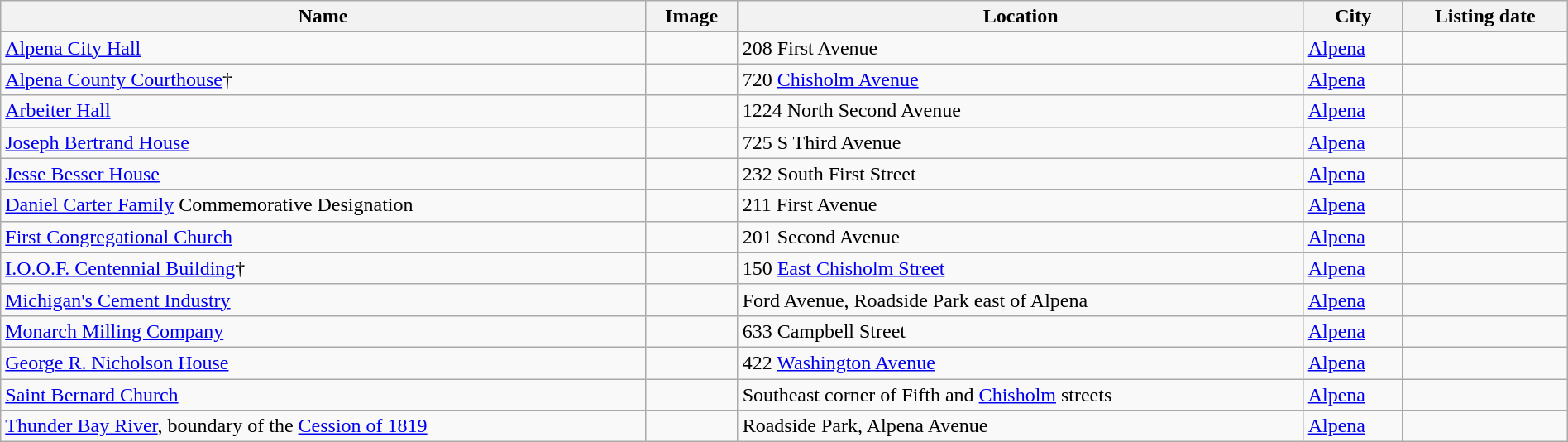<table class="wikitable sortable" style="width:100%">
<tr>
<th>Name</th>
<th>Image</th>
<th>Location</th>
<th>City</th>
<th>Listing date</th>
</tr>
<tr>
<td><a href='#'>Alpena City Hall</a></td>
<td></td>
<td>208 First Avenue</td>
<td><a href='#'>Alpena</a></td>
<td></td>
</tr>
<tr>
<td><a href='#'>Alpena County Courthouse</a>†</td>
<td></td>
<td>720 <a href='#'>Chisholm Avenue</a></td>
<td><a href='#'>Alpena</a></td>
<td></td>
</tr>
<tr>
<td><a href='#'>Arbeiter Hall</a></td>
<td></td>
<td>1224 North Second Avenue</td>
<td><a href='#'>Alpena</a></td>
<td></td>
</tr>
<tr>
<td><a href='#'>Joseph Bertrand House</a></td>
<td></td>
<td>725 S Third Avenue</td>
<td><a href='#'>Alpena</a></td>
<td></td>
</tr>
<tr>
<td><a href='#'>Jesse Besser House</a></td>
<td></td>
<td>232 South First Street</td>
<td><a href='#'>Alpena</a></td>
<td></td>
</tr>
<tr>
<td><a href='#'>Daniel Carter Family</a> Commemorative Designation</td>
<td></td>
<td>211 First Avenue</td>
<td><a href='#'>Alpena</a></td>
<td></td>
</tr>
<tr>
<td><a href='#'>First Congregational Church</a></td>
<td></td>
<td>201 Second Avenue</td>
<td><a href='#'>Alpena</a></td>
<td></td>
</tr>
<tr>
<td><a href='#'>I.O.O.F. Centennial Building</a>†</td>
<td></td>
<td>150 <a href='#'>East Chisholm Street</a></td>
<td><a href='#'>Alpena</a></td>
<td></td>
</tr>
<tr>
<td><a href='#'>Michigan's Cement Industry</a></td>
<td></td>
<td>Ford Avenue, Roadside Park east of Alpena</td>
<td><a href='#'>Alpena</a></td>
<td></td>
</tr>
<tr>
<td><a href='#'>Monarch Milling Company</a></td>
<td></td>
<td>633 Campbell Street</td>
<td><a href='#'>Alpena</a></td>
<td></td>
</tr>
<tr>
<td><a href='#'>George R. Nicholson House</a></td>
<td></td>
<td>422 <a href='#'>Washington Avenue</a></td>
<td><a href='#'>Alpena</a></td>
<td></td>
</tr>
<tr>
<td><a href='#'>Saint Bernard Church</a></td>
<td></td>
<td>Southeast corner of Fifth and <a href='#'>Chisholm</a> streets</td>
<td><a href='#'>Alpena</a></td>
<td></td>
</tr>
<tr>
<td><a href='#'>Thunder Bay River</a>, boundary of the <a href='#'>Cession of 1819</a></td>
<td></td>
<td>Roadside Park, Alpena Avenue</td>
<td><a href='#'>Alpena</a></td>
<td></td>
</tr>
</table>
